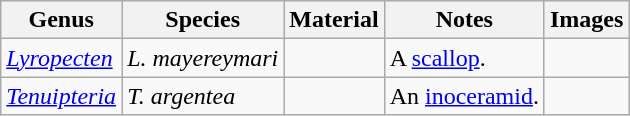<table class="wikitable" align="center">
<tr>
<th>Genus</th>
<th>Species</th>
<th>Material</th>
<th>Notes</th>
<th>Images</th>
</tr>
<tr>
<td><em><a href='#'>Lyropecten</a></em></td>
<td><em>L. mayereymari</em></td>
<td></td>
<td>A <a href='#'>scallop</a>.</td>
<td></td>
</tr>
<tr>
<td><em><a href='#'>Tenuipteria</a></em></td>
<td><em>T. argentea</em></td>
<td></td>
<td>An <a href='#'>inoceramid</a>.</td>
<td></td>
</tr>
</table>
